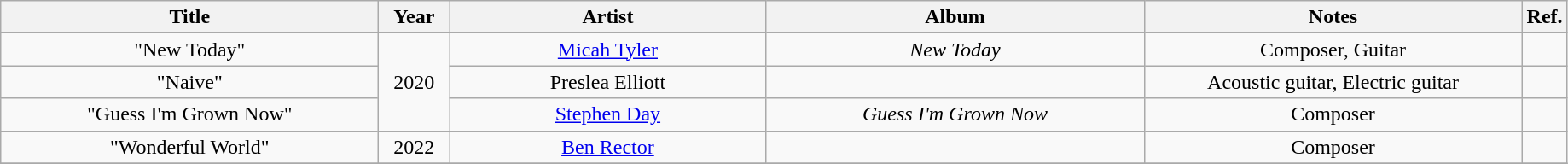<table class="wikitable plainrowheaders" style="text-align:center;">
<tr>
<th scope="col" style="width:18em;">Title</th>
<th scope="col" style="width:3em;">Year</th>
<th scope="col" style="width:15em;">Artist</th>
<th scope="col" style="width:18em;">Album</th>
<th scope="col" style="width:18em;">Notes</th>
<th scope="col" style="width:0em;">Ref.</th>
</tr>
<tr>
<td>"New Today"</td>
<td rowspan="3">2020</td>
<td><a href='#'>Micah Tyler</a></td>
<td><em>New Today</em></td>
<td>Composer, Guitar</td>
<td></td>
</tr>
<tr>
<td>"Naive"</td>
<td>Preslea Elliott</td>
<td></td>
<td>Acoustic guitar, Electric guitar</td>
<td></td>
</tr>
<tr>
<td>"Guess I'm Grown Now"</td>
<td><a href='#'>Stephen Day</a></td>
<td><em>Guess I'm Grown Now</em></td>
<td>Composer</td>
<td></td>
</tr>
<tr>
<td>"Wonderful World"</td>
<td>2022</td>
<td><a href='#'>Ben Rector</a></td>
<td></td>
<td>Composer</td>
<td></td>
</tr>
<tr>
</tr>
</table>
